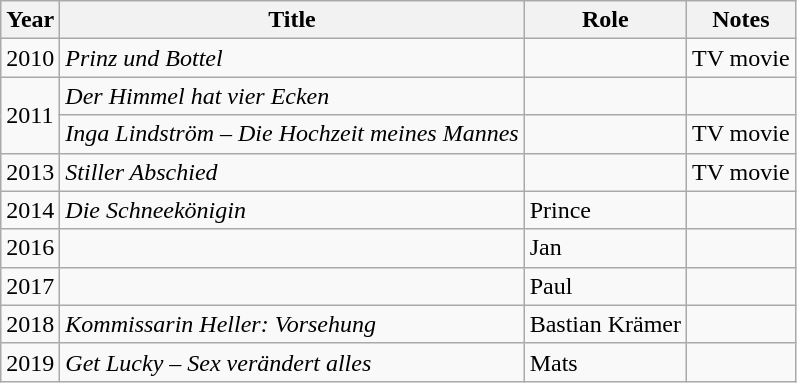<table class="wikitable sortable">
<tr>
<th>Year</th>
<th>Title</th>
<th>Role</th>
<th class="unsortable">Notes</th>
</tr>
<tr>
<td>2010</td>
<td><em>Prinz und Bottel</em></td>
<td></td>
<td>TV movie</td>
</tr>
<tr>
<td rowspan=2>2011</td>
<td><em>Der Himmel hat vier Ecken</em></td>
<td></td>
<td></td>
</tr>
<tr>
<td><em>Inga Lindström – Die Hochzeit meines Mannes</em></td>
<td></td>
<td>TV movie</td>
</tr>
<tr>
<td>2013</td>
<td><em>Stiller Abschied</em></td>
<td></td>
<td>TV movie</td>
</tr>
<tr>
<td>2014</td>
<td><em>Die Schneekönigin</em></td>
<td>Prince</td>
<td></td>
</tr>
<tr>
<td>2016</td>
<td><em></em></td>
<td>Jan</td>
<td></td>
</tr>
<tr>
<td>2017</td>
<td><em></em></td>
<td>Paul</td>
<td></td>
</tr>
<tr>
<td>2018</td>
<td><em>Kommissarin Heller: Vorsehung</em></td>
<td>Bastian Krämer</td>
<td></td>
</tr>
<tr>
<td>2019</td>
<td><em>Get Lucky – Sex verändert alles</em></td>
<td>Mats</td>
<td></td>
</tr>
</table>
